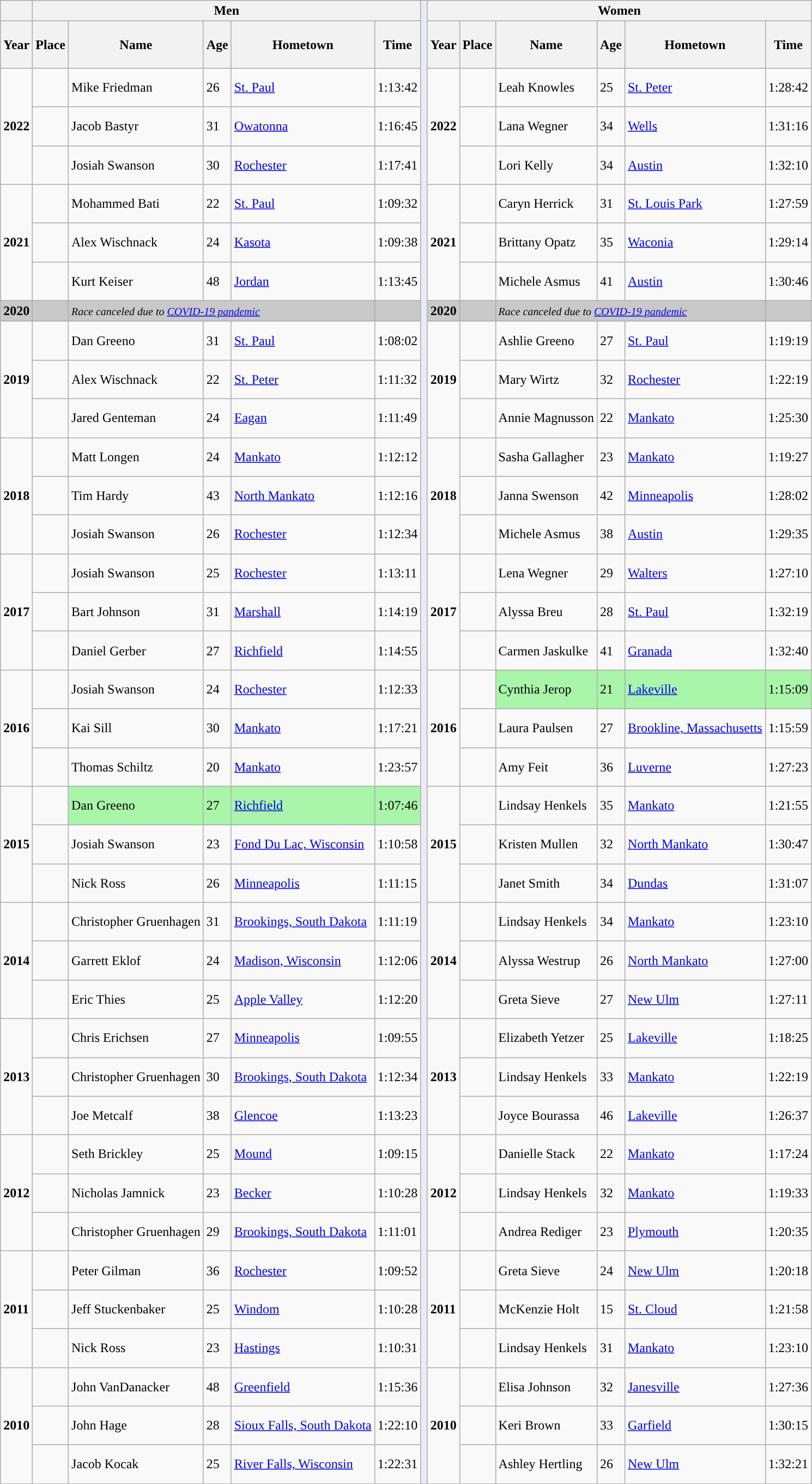<table class="wikitable sortable" style="font-size=95%;">
<tr>
<th colspan=1></th>
<th colspan=5>Men</th>
<th colspan=1 style="border:none; background:#eaecf0;"></th>
<th colspan=6>Women</th>
</tr>
<tr>
<th>Year</th>
<th scope="col" height="50px">Place</th>
<th>Name</th>
<th>Age</th>
<th>Hometown</th>
<th>Time</th>
<th scope="col" class="unsortable" width="1px" style="border:none; background:#eaecf0;"></th>
<th>Year</th>
<th>Place</th>
<th>Name</th>
<th>Age</th>
<th>Hometown</th>
<th>Time</th>
</tr>
<tr>
<td rowspan=3><strong>2022</strong></td>
<td style="text-align:center; height:40px;"></td>
<td data-sort-value="Friedman, Mike">Mike Friedman</td>
<td>26</td>
<td data-sort-value="Minnesota, St. Paul"><a href='#'>St. Paul</a></td>
<td>1:13:42</td>
<td style='border:none; background:#eaecf0;"'></td>
<td rowspan=3><strong>2022</strong></td>
<td style="text-align:center; height:40px;"></td>
<td data-sort-value="Knowles, Leah">Leah Knowles</td>
<td>25</td>
<td data-sort-value="Minnesota, Saint Peter"><a href='#'>St. Peter</a></td>
<td>1:28:42</td>
</tr>
<tr>
<td style="text-align:center; height:40px;"></td>
<td data-sort-value="Bastyr, Jacob">Jacob Bastyr</td>
<td>31</td>
<td data-sort-value="Minnesota, Owatonna"><a href='#'>Owatonna</a></td>
<td>1:16:45</td>
<td style='border:none; background:#eaecf0;"'></td>
<td style="text-align:center; height:40px;"></td>
<td data-sort-value="Wegner, Lana">Lana Wegner</td>
<td>34</td>
<td data-sort-value="Minnesota, Wells"><a href='#'>Wells</a></td>
<td>1:31:16</td>
</tr>
<tr>
<td style="text-align:center; height:40px;"></td>
<td data-sort-value="Swanson, Josiah">Josiah Swanson</td>
<td>30</td>
<td data-sort-value="Minnesota, Rochester"><a href='#'>Rochester</a></td>
<td>1:17:41</td>
<td style="border:none; background:#eaecf0;"></td>
<td style="text-align:center; height:40px;"></td>
<td data-sort-value="Kelly, Lori">Lori Kelly</td>
<td>34</td>
<td data-sort-value="Minnesota, Austin"><a href='#'>Austin</a></td>
<td>1:32:10</td>
</tr>
<tr>
<td rowspan=3><strong>2021</strong></td>
<td style="text-align:center; height:40px;"></td>
<td data-sort-value="Bati, Mohammed">Mohammed Bati</td>
<td>22</td>
<td data-sort-value="Minnesota, St. Paul"><a href='#'>St. Paul</a></td>
<td>1:09:32</td>
<td style='border:none; background:#eaecf0;"'></td>
<td rowspan=3><strong>2021</strong></td>
<td style="text-align:center; height:40px;"></td>
<td data-sort-value="Herrick, Caryn">Caryn Herrick</td>
<td>31</td>
<td data-sort-value="Minnesota, St. Louis Park"><a href='#'>St. Louis Park</a></td>
<td>1:27:59</td>
</tr>
<tr>
<td style="text-align:center; height:40px;"></td>
<td data-sort-value="Wischnack, Alex">Alex Wischnack</td>
<td>24</td>
<td data-sort-value="Minnesota, Kasota"><a href='#'>Kasota</a></td>
<td>1:09:38</td>
<td style='border:none; background:#eaecf0;"'></td>
<td style="text-align:center; height:40px;"></td>
<td data-sort-value="Opatz, Brittany">Brittany Opatz</td>
<td>35</td>
<td data-sort-value="Minnesota, Waconia"><a href='#'>Waconia</a></td>
<td>1:29:14</td>
</tr>
<tr>
<td style="text-align:center; height:40px;"></td>
<td data-sort-value="Keiser, Kurt">Kurt Keiser</td>
<td>48</td>
<td data-sort-value="Minnesota, Jordan"><a href='#'>Jordan</a></td>
<td>1:13:45</td>
<td style="border:none; background:#eaecf0;"></td>
<td style="text-align:center; height:40px;"></td>
<td data-sort-value="Asmus, Michele">Michele Asmus</td>
<td>41</td>
<td data-sort-value="Minnesota, Austin"><a href='#'>Austin</a></td>
<td>1:30:46</td>
</tr>
<tr>
<td bgcolor=#c9c9c9><strong>2020</strong></td>
<td bgcolor=#c9c9c9 data-sort-value="ZZZ"></td>
<td colspan=3 bgcolor=#c9c9c9 data-sort-value="ZZZ"><small><em>Race canceled due to <a href='#'>COVID-19 pandemic</a></em></small></td>
<td data-sort-value="99:99:99" bgcolor=#c9c9c9></td>
<td style="border:none; background:#eaecf0;"></td>
<td bgcolor=#c9c9c9><strong>2020</strong></td>
<td bgcolor=#c9c9c9 data-sort-value="ZZZ"></td>
<td colspan=3 bgcolor=#c9c9c9 data-sort-value="ZZZ"><small><em>Race canceled due to <a href='#'>COVID-19 pandemic</a></em></small></td>
<td data-sort-value="99:99:99" bgcolor=#c9c9c9></td>
</tr>
<tr>
<td rowspan=3><strong>2019</strong></td>
<td style="text-align:center; height:40px;"></td>
<td data-sort-value="Greeno, Dan">Dan Greeno</td>
<td>31</td>
<td data-sort-value="Minnesota, St. Paul"><a href='#'>St. Paul</a></td>
<td>1:08:02</td>
<td style="border:none; background:#eaecf0;"></td>
<td rowspan=3><strong>2019</strong></td>
<td style="text-align:center;"></td>
<td data-sort-value="Greeno, Ashlie">Ashlie Greeno</td>
<td>27</td>
<td data-sort-value="Minnesota, St. Paul"><a href='#'>St. Paul</a></td>
<td>1:19:19</td>
</tr>
<tr>
<td style="text-align:center; height:40px;"></td>
<td data-sort-value="Wischnack, Alex">Alex Wischnack</td>
<td>22</td>
<td data-sort-value="Minnesota, St. Peter"><a href='#'>St. Peter</a></td>
<td>1:11:32</td>
<td style="border:none; background:#eaecf0;"></td>
<td style="text-align:center; height:40px;"></td>
<td data-sort-value="Wirtz, Mary">Mary Wirtz</td>
<td>32</td>
<td data-sort-value="Minnesota, Rochester"><a href='#'>Rochester</a></td>
<td>1:22:19</td>
</tr>
<tr>
<td style="text-align:center; height:40px;"></td>
<td data-sort-value="Genteman, Jared">Jared Genteman</td>
<td>24</td>
<td data-sort-value="Minnesota, Eagan"><a href='#'>Eagan</a></td>
<td>1:11:49</td>
<td style="border:none; background:#eaecf0;"></td>
<td style="text-align:center; height:40px;"></td>
<td data-sort-value="Magnusson, Annie">Annie Magnusson</td>
<td>22</td>
<td data-sort-value="Minnesota, Mankato"><a href='#'>Mankato</a></td>
<td>1:25:30</td>
</tr>
<tr>
<td rowspan=3><strong>2018</strong></td>
<td style="text-align:center; height:40px;"></td>
<td data-sort-value="Longen, Matt">Matt Longen</td>
<td>24</td>
<td data-sort-value="Minnesota, Mankato"><a href='#'>Mankato</a></td>
<td>1:12:12</td>
<td style="border:none; background:#eaecf0;"></td>
<td rowspan=3><strong>2018</strong></td>
<td style="text-align:center;"></td>
<td data-sort-value="Gallagher, Sasha">Sasha Gallagher</td>
<td>23</td>
<td data-sort-value="Minnesota, Mankato"><a href='#'>Mankato</a></td>
<td>1:19:27</td>
</tr>
<tr>
<td style="text-align:center; height:40px;"></td>
<td data-sort-value="Hardy, Tim">Tim Hardy</td>
<td>43</td>
<td data-sort-value="Minnesota, North Mankato"><a href='#'>North Mankato</a></td>
<td>1:12:16</td>
<td style="border:none; background:#eaecf0;"></td>
<td style="text-align:center; height:40px;"></td>
<td data-sort-value="Swenson, Janna">Janna Swenson</td>
<td>42</td>
<td data-sort-value="Minnesota, Minneapolis"><a href='#'>Minneapolis</a></td>
<td>1:28:02</td>
</tr>
<tr>
<td style="text-align:center; height:40px;"></td>
<td data-sort-value="Swanson, Josiah">Josiah Swanson</td>
<td>26</td>
<td data-sort-value="Minnesota, Rochester"><a href='#'>Rochester</a></td>
<td>1:12:34</td>
<td style="border:none; background:#eaecf0;"></td>
<td style="text-align:center; height:40px;"></td>
<td data-sort-value="Asmus, Michele">Michele Asmus</td>
<td>38</td>
<td data-sort-value="Minnesota, Austin"><a href='#'>Austin</a></td>
<td>1:29:35</td>
</tr>
<tr>
<td rowspan=3><strong>2017</strong></td>
<td style="text-align:center; height:40px;"></td>
<td data-sort-value="Swanson, Josiah">Josiah Swanson</td>
<td>25</td>
<td data-sort-value="Minnesota, Rochester"><a href='#'>Rochester</a></td>
<td>1:13:11</td>
<td style="border:none; background:#eaecf0;"></td>
<td rowspan=3><strong>2017</strong></td>
<td style="text-align:center;"></td>
<td data-sort-value="Wegner, Lena">Lena Wegner</td>
<td>29</td>
<td data-sort-value="Minnesota, Walters"><a href='#'>Walters</a></td>
<td>1:27:10</td>
</tr>
<tr>
<td style="text-align:center; height:40px;"></td>
<td data-sort-value="Johnson, Bart">Bart Johnson</td>
<td>31</td>
<td data-sort-value="Minnesota, Marshall"><a href='#'>Marshall</a></td>
<td>1:14:19</td>
<td style="border:none; background:#eaecf0;"></td>
<td style="text-align:center; height:40px;"></td>
<td data-sort-value="Breu, Alyssa">Alyssa Breu</td>
<td>28</td>
<td data-sort-value="Minnesota, St. Paul"><a href='#'>St. Paul</a></td>
<td>1:32:19</td>
</tr>
<tr>
<td style="text-align:center; height:40px;"></td>
<td data-sort-value="Gerber, Daniel">Daniel Gerber</td>
<td>27</td>
<td data-sort-value="Minnesota, Richfield"><a href='#'>Richfield</a></td>
<td>1:14:55</td>
<td style="border:none; background:#eaecf0;"></td>
<td style="text-align:center; height:40px;"></td>
<td data-sort-value="Jaskulke, Carmen">Carmen Jaskulke</td>
<td>41</td>
<td data-sort-value="Minnesota, Granada"><a href='#'>Granada</a></td>
<td>1:32:40</td>
</tr>
<tr>
<td rowspan=3><strong>2016</strong></td>
<td style="text-align:center; height:40px;"></td>
<td data-sort-value="Swanson, Josiah">Josiah Swanson</td>
<td>24</td>
<td data-sort-value="Minnesota, Rochester"><a href='#'>Rochester</a></td>
<td>1:12:33</td>
<td style="border:none; background:#eaecf0;"></td>
<td rowspan=3><strong>2016</strong></td>
<td style="text-align:center;"></td>
<td data-sort-value="Jerop, Cynthia" bgcolor=#A9F5A9>Cynthia Jerop</td>
<td bgcolor=#A9F5A9>21</td>
<td data-sort-value="Minnesota, Lakeville" bgcolor=#A9F5A9><a href='#'>Lakeville</a></td>
<td bgcolor=#A9F5A9>1:15:09</td>
</tr>
<tr>
<td style="text-align:center; height:40px;"></td>
<td data-sort-value="Sill, Kai">Kai Sill</td>
<td>30</td>
<td data-sort-value="Minnesota, Mankato"><a href='#'>Mankato</a></td>
<td>1:17:21</td>
<td style="border:none; background:#eaecf0;"></td>
<td style="text-align:center; height:40px;"></td>
<td data-sort-value="Paulsen, Laura">Laura Paulsen</td>
<td>27</td>
<td data-sort-value="zMassachusetts, Brookline"><a href='#'>Brookline, Massachusetts</a></td>
<td>1:15:59</td>
</tr>
<tr>
<td style="text-align:center; height:40px;"></td>
<td data-sort-value="Schiltz, Thomas">Thomas Schiltz</td>
<td>20</td>
<td data-sort-value="Minnesota, Mankato"><a href='#'>Mankato</a></td>
<td>1:23:57</td>
<td style="border:none; background:#eaecf0;"></td>
<td style="text-align:center; height:40px;"></td>
<td data-sort-value="Feit, Amy">Amy Feit</td>
<td>36</td>
<td data-sort-value="Minnesota, Luverne"><a href='#'>Luverne</a></td>
<td>1:27:23</td>
</tr>
<tr>
<td rowspan=3><strong>2015</strong></td>
<td style="text-align:center; height:40px;"></td>
<td data-sort-value="Greeno, Dan" bgcolor="#A9F5A9">Dan Greeno</td>
<td bgcolor="#A9F5A9">27</td>
<td data-sort-value="Minnesota, Richfield" bgcolor="#A9F5A9"><a href='#'>Richfield</a></td>
<td bgcolor="#A9F5A9">1:07:46</td>
<td style="border:none; background:#eaecf0;"></td>
<td rowspan=3><strong>2015</strong></td>
<td style="text-align:center;"></td>
<td data-sort-value="Henkels, Lindsay">Lindsay Henkels</td>
<td>35</td>
<td data-sort-value="Minnesota, Mankato"><a href='#'>Mankato</a></td>
<td>1:21:55</td>
</tr>
<tr>
<td style="text-align:center; height:40px;"></td>
<td data-sort-value="Swanson, Josiah">Josiah Swanson</td>
<td>23</td>
<td data-sort-value="zWisconsin, Fond Du Lac"><a href='#'>Fond Du Lac, Wisconsin</a></td>
<td>1:10:58</td>
<td style="border:none; background:#eaecf0;"></td>
<td style="text-align:center; height:40px;"></td>
<td data-sort-value="Mullen, Kristen">Kristen Mullen</td>
<td>32</td>
<td data-sort-value="Minnesota, North Mankato"><a href='#'>North Mankato</a></td>
<td>1:30:47</td>
</tr>
<tr>
<td style="text-align:center; height:40px;"></td>
<td data-sort-value="Ross, Nick">Nick Ross</td>
<td>26</td>
<td data-sort-value="Minnesota, Minneapolis"><a href='#'>Minneapolis</a></td>
<td>1:11:15</td>
<td style="border:none; background:#eaecf0;"></td>
<td style="text-align:center; height:40px;"></td>
<td data-sort-value="Smith, Janet">Janet Smith</td>
<td>34</td>
<td data-sort-value="Minnesota, Dundas"><a href='#'>Dundas</a></td>
<td>1:31:07</td>
</tr>
<tr>
<td rowspan=3><strong>2014</strong></td>
<td style="text-align:center; height:40px;"></td>
<td data-sort-value="Gruenhagen, Christopher">Christopher Gruenhagen</td>
<td>31</td>
<td data-sort-value="zSouth Dakota, Brookings"><a href='#'>Brookings, South Dakota</a></td>
<td>1:11:19</td>
<td style="border:none; background:#eaecf0;"></td>
<td rowspan=3><strong>2014</strong></td>
<td style="text-align:center;"></td>
<td data-sort-value="Henkels, Lindsay">Lindsay Henkels</td>
<td>34</td>
<td data-sort-value="Minnesota, Mankato"><a href='#'>Mankato</a></td>
<td>1:23:10</td>
</tr>
<tr>
<td style="text-align:center; height:40px;"></td>
<td data-sort-value="Eklof, Garrett">Garrett Eklof</td>
<td>24</td>
<td data-sort-value="zWisconsin, Madison"><a href='#'>Madison, Wisconsin</a></td>
<td>1:12:06</td>
<td style="border:none; background:#eaecf0;"></td>
<td style="text-align:center; height:40px;"></td>
<td data-sort-value="Westrup, Alyssa">Alyssa Westrup</td>
<td>26</td>
<td data-sort-value="Minnesota, North Mankato"><a href='#'>North Mankato</a></td>
<td>1:27:00</td>
</tr>
<tr>
<td style="text-align:center; height:40px;"></td>
<td data-sort-value="Thies, Eric">Eric Thies</td>
<td>25</td>
<td data-sort-value="Minnesota, Apple Valley"><a href='#'>Apple Valley</a></td>
<td>1:12:20</td>
<td style="border:none; background:#eaecf0;"></td>
<td style="text-align:center; height:40px;"></td>
<td data-sort-value="Sieve, Greta">Greta Sieve</td>
<td>27</td>
<td data-sort-value="Minnesota, New Ulm"><a href='#'>New Ulm</a></td>
<td>1:27:11</td>
</tr>
<tr>
<td rowspan=3><strong>2013</strong></td>
<td style="text-align:center; height:40px;"></td>
<td data-sort-value="Erichsen, Chris">Chris Erichsen</td>
<td>27</td>
<td data-sort-value="Minnesota, Minneapolis"><a href='#'>Minneapolis</a></td>
<td>1:09:55</td>
<td style="border:none; background:#eaecf0;"></td>
<td rowspan=3><strong>2013</strong></td>
<td style="text-align:center;"></td>
<td data-sort-value="Yetzer, Elizabeth">Elizabeth Yetzer</td>
<td>25</td>
<td data-sort-value="Minnesota, Lakeville"><a href='#'>Lakeville</a></td>
<td>1:18:25</td>
</tr>
<tr>
<td style="text-align:center; height:40px;"></td>
<td data-sort-value="Gruenhagen, Christopher">Christopher Gruenhagen</td>
<td>30</td>
<td data-sort-value="zSouth Dakota, Brookings"><a href='#'>Brookings, South Dakota</a></td>
<td>1:12:34</td>
<td style="border:none; background:#eaecf0;"></td>
<td style="text-align:center; height:40px;"></td>
<td data-sort-value="Henkels, Lindsay">Lindsay Henkels</td>
<td>33</td>
<td data-sort-value="Minnesota, Mankato"><a href='#'>Mankato</a></td>
<td>1:22:19</td>
</tr>
<tr>
<td style="text-align:center; height:40px;"></td>
<td data-sort-value="Metcalf, Joe">Joe Metcalf</td>
<td>38</td>
<td data-sort-value="Minnesota, Glencoe"><a href='#'>Glencoe</a></td>
<td>1:13:23</td>
<td style="border:none; background:#eaecf0;"></td>
<td style="text-align:center; height:40px;"></td>
<td data-sort-value="Bourassa, Joyce">Joyce Bourassa</td>
<td>46</td>
<td data-sort-value="Minnesota, Lakeville"><a href='#'>Lakeville</a></td>
<td>1:26:37</td>
</tr>
<tr>
<td rowspan=3><strong>2012</strong></td>
<td style="text-align:center; height:40px;"></td>
<td data-sort-value="Brickley, Seth">Seth Brickley</td>
<td>25</td>
<td data-sort-value="Minnesota, Mound"><a href='#'>Mound</a></td>
<td>1:09:15</td>
<td style="border:none; background:#eaecf0;"></td>
<td rowspan=3><strong>2012</strong></td>
<td style="text-align:center;"></td>
<td data-sort-value="Stack, Danielle">Danielle Stack</td>
<td>22</td>
<td data-sort-value="Minnesota, Mankato"><a href='#'>Mankato</a></td>
<td>1:17:24</td>
</tr>
<tr>
<td style="text-align:center; height:40px;"></td>
<td data-sort-value="Jamnick, Nicholas">Nicholas Jamnick</td>
<td>23</td>
<td data-sort-value="Minnesota, Becker"><a href='#'>Becker</a></td>
<td>1:10:28</td>
<td style="border:none; background:#eaecf0;"></td>
<td style="text-align:center; height:40px;"></td>
<td data-sort-value="Henkels, Lindsay">Lindsay Henkels</td>
<td>32</td>
<td data-sort-value="Minnesota, Mankato"><a href='#'>Mankato</a></td>
<td>1:19:33</td>
</tr>
<tr>
<td style="text-align:center; height:40px;"></td>
<td data-sort-value="Gruenhagen, Christopher">Christopher Gruenhagen</td>
<td>29</td>
<td data-sort-value="zSouth Dakota, Brookings"><a href='#'>Brookings, South Dakota</a></td>
<td>1:11:01</td>
<td style="border:none; background:#eaecf0;"></td>
<td style="text-align:center; height:40px;"></td>
<td data-sort-value="Rediger, Andrea">Andrea Rediger</td>
<td>23</td>
<td data-sort-value="Minnesota, Plymouth"><a href='#'>Plymouth</a></td>
<td>1:20:35</td>
</tr>
<tr>
<td rowspan=3><strong>2011</strong></td>
<td style="text-align:center; height:40px;"></td>
<td data-sort-value="Gilman, Peter">Peter Gilman</td>
<td>36</td>
<td data-sort-value="Minnesota, Rochester"><a href='#'>Rochester</a></td>
<td>1:09:52</td>
<td style="border:none; background:#eaecf0;"></td>
<td rowspan=3><strong>2011</strong></td>
<td style="text-align:center;"></td>
<td data-sort-value="Sieve, Greta">Greta Sieve</td>
<td>24</td>
<td data-sort-value="Minnesota, New Ulm"><a href='#'>New Ulm</a></td>
<td>1:20:18</td>
</tr>
<tr>
<td style="text-align:center; height:40px;"></td>
<td data-sort-value="Stuckenbaker, Jeff">Jeff Stuckenbaker</td>
<td>25</td>
<td data-sort-value="Minnesota, Windom"><a href='#'>Windom</a></td>
<td>1:10:28</td>
<td style="border:none; background:#eaecf0;"></td>
<td style="text-align:center; height:40px;"></td>
<td data-sort-value="Holt, McKenzie">McKenzie Holt</td>
<td>15</td>
<td data-sort-value="Minnesota, St. Cloud"><a href='#'>St. Cloud</a></td>
<td>1:21:58</td>
</tr>
<tr>
<td style="text-align:center; height:40px;"></td>
<td data-sort-value="Ross, Nick">Nick Ross</td>
<td>23</td>
<td data-sort-value="Minnesota, Hastings"><a href='#'>Hastings</a></td>
<td>1:10:31</td>
<td style="border:none; background:#eaecf0;"></td>
<td style="text-align:center; height:40px;"></td>
<td data-sort-value="Henkels, Lindsay">Lindsay Henkels</td>
<td>31</td>
<td data-sort-value="Minnesota, Mankato"><a href='#'>Mankato</a></td>
<td>1:23:10</td>
</tr>
<tr>
<td rowspan=3><strong>2010</strong></td>
<td style="text-align:center; height:40px;"></td>
<td data-sort-value="VanDanacker, John">John VanDanacker</td>
<td>48</td>
<td data-sort-value="Minnesota, Greenfield"><a href='#'>Greenfield</a></td>
<td>1:15:36</td>
<td style="border:none; background:#eaecf0;"></td>
<td rowspan=3><strong>2010</strong></td>
<td style="text-align:center;"></td>
<td data-sort-value="Johnson, Elisa">Elisa Johnson</td>
<td>32</td>
<td data-sort-value="Minnesota, Janesville"><a href='#'>Janesville</a></td>
<td>1:27:36</td>
</tr>
<tr>
<td style="text-align:center; height:40px;"></td>
<td data-sort-value="Hage, John">John Hage</td>
<td>28</td>
<td data-sort-value="zSouth Dakota, Sioux Falls"><a href='#'>Sioux Falls, South Dakota</a></td>
<td>1:22:10</td>
<td style="border:none; background:#eaecf0;"></td>
<td style="text-align:center; height:40px;"></td>
<td data-sort-value="Brown, Keri">Keri Brown</td>
<td>33</td>
<td data-sort-value="Minnesota, Garfield"><a href='#'>Garfield</a></td>
<td>1:30:15</td>
</tr>
<tr>
<td style="text-align:center; height:40px;"></td>
<td data-sort-value="Kocak, Jacob">Jacob Kocak</td>
<td>25</td>
<td data-sort-value="zWisconson, River Falls"><a href='#'>River Falls, Wisconsin</a></td>
<td>1:22:31</td>
<td style="border:none; background:#eaecf0;"></td>
<td style="text-align:center; height:40px;"></td>
<td data-sort-value="Hertling, Ashley">Ashley Hertling</td>
<td>26</td>
<td data-sort-value="Minnesota, New Ulm"><a href='#'>New Ulm</a></td>
<td>1:32:21</td>
</tr>
</table>
